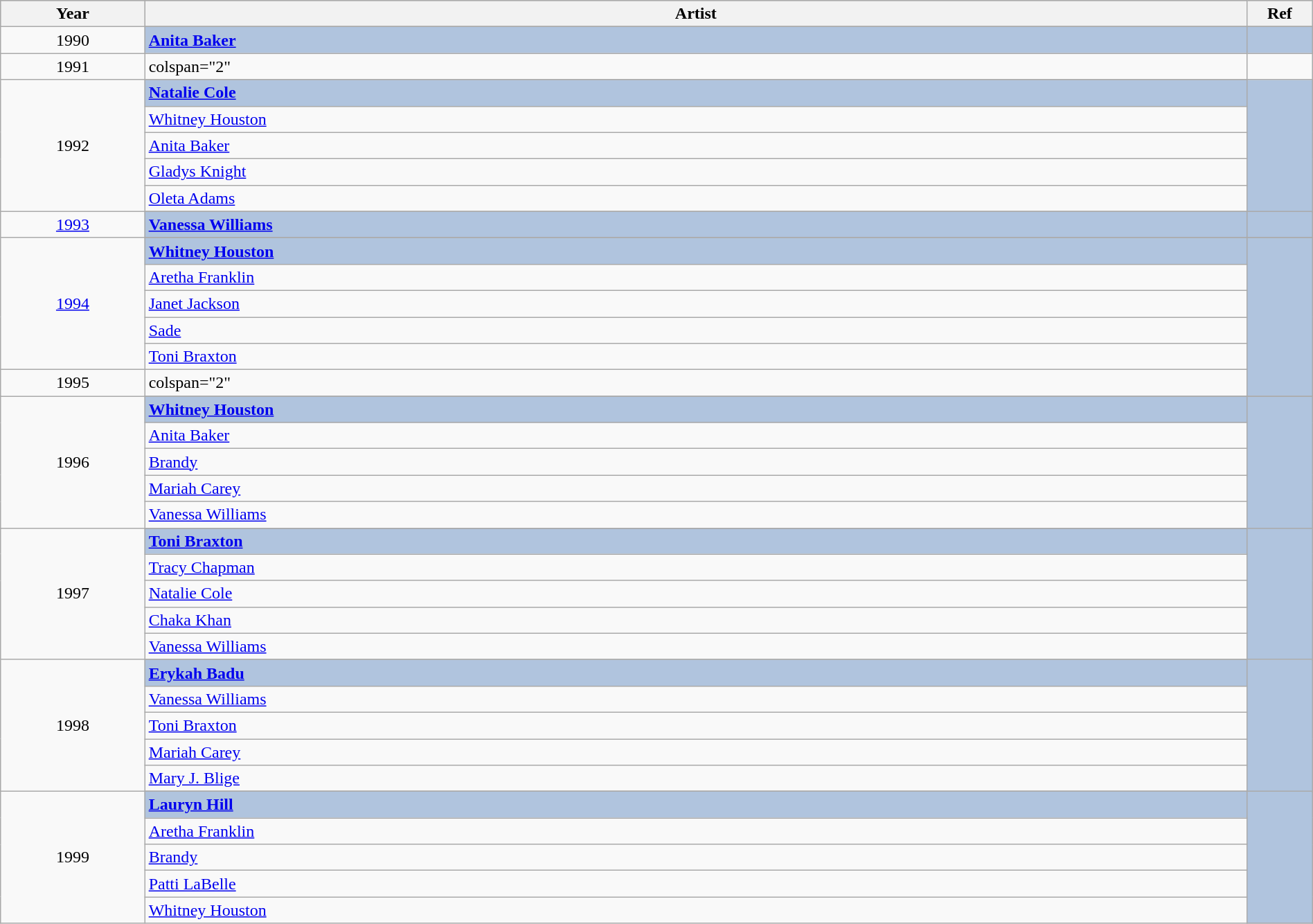<table class="wikitable" style="width:100%;">
<tr style="background:#bebebe;">
<th style="width:11%;">Year</th>
<th style="width:84%;">Artist</th>
<th style="width:5%;">Ref</th>
</tr>
<tr>
<td rowspan="2" align="center">1990</td>
</tr>
<tr style="background:#B0C4DE">
<td><strong><a href='#'>Anita Baker</a></strong></td>
<td align="center"></td>
</tr>
<tr>
<td align="center">1991</td>
<td>colspan="2" </td>
</tr>
<tr>
<td rowspan="6" align="center">1992</td>
</tr>
<tr style="background:#B0C4DE">
<td><strong><a href='#'>Natalie Cole</a></strong></td>
<td rowspan="6" align="center"></td>
</tr>
<tr>
<td><a href='#'>Whitney Houston</a></td>
</tr>
<tr>
<td><a href='#'>Anita Baker</a></td>
</tr>
<tr>
<td><a href='#'>Gladys Knight</a></td>
</tr>
<tr>
<td><a href='#'>Oleta Adams</a></td>
</tr>
<tr>
<td rowspan="2" align="center"><a href='#'>1993</a></td>
</tr>
<tr style="background:#B0C4DE">
<td><strong><a href='#'>Vanessa Williams</a></strong></td>
<td align="center"></td>
</tr>
<tr>
<td rowspan="6" align="center"><a href='#'>1994</a></td>
</tr>
<tr style="background:#B0C4DE">
<td><strong><a href='#'>Whitney Houston</a></strong></td>
<td rowspan="6" align="center"></td>
</tr>
<tr>
<td><a href='#'>Aretha Franklin</a></td>
</tr>
<tr>
<td><a href='#'>Janet Jackson</a></td>
</tr>
<tr>
<td><a href='#'>Sade</a></td>
</tr>
<tr>
<td><a href='#'>Toni Braxton</a></td>
</tr>
<tr>
<td align="center">1995</td>
<td>colspan="2" </td>
</tr>
<tr>
<td rowspan="6" align="center">1996</td>
</tr>
<tr style="background:#B0C4DE">
<td><strong><a href='#'>Whitney Houston</a></strong></td>
<td rowspan="6" align="center"></td>
</tr>
<tr>
<td><a href='#'>Anita Baker</a></td>
</tr>
<tr>
<td><a href='#'>Brandy</a></td>
</tr>
<tr>
<td><a href='#'>Mariah Carey</a></td>
</tr>
<tr>
<td><a href='#'>Vanessa Williams</a></td>
</tr>
<tr>
<td rowspan="6" align="center">1997</td>
</tr>
<tr style="background:#B0C4DE">
<td><strong><a href='#'>Toni Braxton</a></strong></td>
<td rowspan="6" align="center"></td>
</tr>
<tr>
<td><a href='#'>Tracy Chapman</a></td>
</tr>
<tr>
<td><a href='#'>Natalie Cole</a></td>
</tr>
<tr>
<td><a href='#'>Chaka Khan</a></td>
</tr>
<tr>
<td><a href='#'>Vanessa Williams</a></td>
</tr>
<tr>
<td rowspan="6" align="center">1998</td>
</tr>
<tr style="background:#B0C4DE">
<td><strong><a href='#'>Erykah Badu</a></strong></td>
<td rowspan="6" align="center"></td>
</tr>
<tr>
<td><a href='#'>Vanessa Williams</a></td>
</tr>
<tr>
<td><a href='#'>Toni Braxton</a></td>
</tr>
<tr>
<td><a href='#'>Mariah Carey</a></td>
</tr>
<tr>
<td><a href='#'>Mary J. Blige</a></td>
</tr>
<tr>
<td rowspan="6" align="center">1999</td>
</tr>
<tr style="background:#B0C4DE">
<td><strong><a href='#'>Lauryn Hill</a></strong></td>
<td rowspan="6" align="center"></td>
</tr>
<tr>
<td><a href='#'>Aretha Franklin</a></td>
</tr>
<tr>
<td><a href='#'>Brandy</a></td>
</tr>
<tr>
<td><a href='#'>Patti LaBelle</a></td>
</tr>
<tr>
<td><a href='#'>Whitney Houston</a></td>
</tr>
</table>
